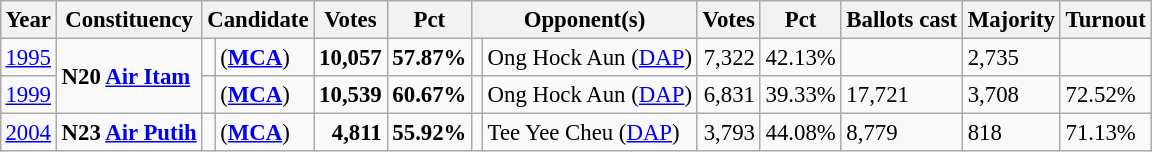<table class="wikitable" style="margin:0.5em ; font-size:95%">
<tr>
<th>Year</th>
<th>Constituency</th>
<th colspan=2>Candidate</th>
<th>Votes</th>
<th>Pct</th>
<th colspan=2>Opponent(s)</th>
<th>Votes</th>
<th>Pct</th>
<th>Ballots cast</th>
<th>Majority</th>
<th>Turnout</th>
</tr>
<tr>
<td><a href='#'>1995</a></td>
<td rowspan=2><strong>N20 <a href='#'>Air Itam</a></strong></td>
<td></td>
<td><strong></strong> (<a href='#'><strong>MCA</strong></a>)</td>
<td align=right><strong>10,057</strong></td>
<td><strong>57.87%</strong></td>
<td></td>
<td>Ong Hock Aun (<a href='#'>DAP</a>)</td>
<td align=right>7,322</td>
<td>42.13%</td>
<td></td>
<td>2,735</td>
<td></td>
</tr>
<tr>
<td><a href='#'>1999</a></td>
<td></td>
<td><strong></strong> (<a href='#'><strong>MCA</strong></a>)</td>
<td align=right><strong>10,539</strong></td>
<td><strong>60.67%</strong></td>
<td></td>
<td>Ong Hock Aun (<a href='#'>DAP</a>)</td>
<td align=right>6,831</td>
<td>39.33%</td>
<td>17,721</td>
<td>3,708</td>
<td>72.52%</td>
</tr>
<tr>
<td><a href='#'>2004</a></td>
<td><strong>N23 <a href='#'>Air Putih</a></strong></td>
<td></td>
<td><strong></strong> (<a href='#'><strong>MCA</strong></a>)</td>
<td align=right><strong>4,811</strong></td>
<td><strong>55.92%</strong></td>
<td></td>
<td>Tee Yee Cheu (<a href='#'>DAP</a>)</td>
<td align=right>3,793</td>
<td>44.08%</td>
<td>8,779</td>
<td>818</td>
<td>71.13%</td>
</tr>
</table>
